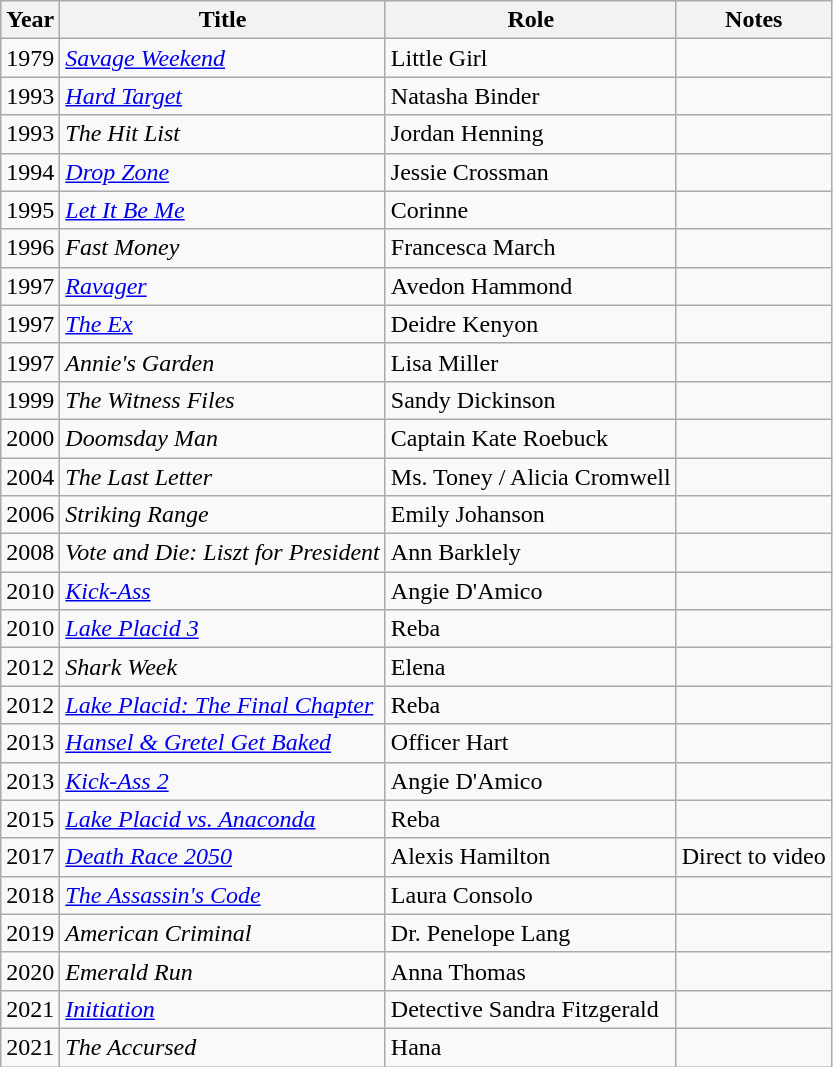<table class="wikitable sortable">
<tr>
<th>Year</th>
<th>Title</th>
<th>Role</th>
<th class="unsortable">Notes</th>
</tr>
<tr>
<td>1979</td>
<td><em><a href='#'>Savage Weekend</a></em></td>
<td>Little Girl</td>
<td></td>
</tr>
<tr>
<td>1993</td>
<td><em><a href='#'>Hard Target</a></em></td>
<td>Natasha Binder</td>
<td></td>
</tr>
<tr>
<td>1993</td>
<td data-sort-value="Hit List, The"><em>The Hit List</em></td>
<td>Jordan Henning</td>
<td></td>
</tr>
<tr>
<td>1994</td>
<td><em><a href='#'>Drop Zone</a></em></td>
<td>Jessie Crossman</td>
<td></td>
</tr>
<tr>
<td>1995</td>
<td><em><a href='#'>Let It Be Me</a></em></td>
<td>Corinne</td>
<td></td>
</tr>
<tr>
<td>1996</td>
<td><em>Fast Money</em></td>
<td>Francesca March</td>
<td></td>
</tr>
<tr>
<td>1997</td>
<td><em><a href='#'>Ravager</a></em></td>
<td>Avedon Hammond</td>
<td></td>
</tr>
<tr>
<td>1997</td>
<td data-sort-value="Ex, The"><em><a href='#'>The Ex</a></em></td>
<td>Deidre Kenyon</td>
<td></td>
</tr>
<tr>
<td>1997</td>
<td><em>Annie's Garden</em></td>
<td>Lisa Miller</td>
<td></td>
</tr>
<tr>
<td>1999</td>
<td data-sort-value="Witness Files, The"><em>The Witness Files</em></td>
<td>Sandy Dickinson</td>
<td></td>
</tr>
<tr>
<td>2000</td>
<td><em>Doomsday Man</em></td>
<td>Captain Kate Roebuck</td>
<td></td>
</tr>
<tr>
<td>2004</td>
<td data-sort-value="Last Letter, The"><em>The Last Letter</em></td>
<td>Ms. Toney / Alicia Cromwell</td>
<td></td>
</tr>
<tr>
<td>2006</td>
<td><em>Striking Range</em></td>
<td>Emily Johanson</td>
<td></td>
</tr>
<tr>
<td>2008</td>
<td><em>Vote and Die: Liszt for President</em></td>
<td>Ann Barklely</td>
<td></td>
</tr>
<tr>
<td>2010</td>
<td><em><a href='#'>Kick-Ass</a></em></td>
<td>Angie D'Amico</td>
<td></td>
</tr>
<tr>
<td>2010</td>
<td><em><a href='#'>Lake Placid 3</a></em></td>
<td>Reba</td>
<td></td>
</tr>
<tr>
<td>2012</td>
<td><em>Shark Week</em></td>
<td>Elena</td>
<td></td>
</tr>
<tr>
<td>2012</td>
<td><em><a href='#'>Lake Placid: The Final Chapter</a></em></td>
<td>Reba</td>
<td></td>
</tr>
<tr>
<td>2013</td>
<td><em><a href='#'>Hansel & Gretel Get Baked</a></em></td>
<td>Officer Hart</td>
<td></td>
</tr>
<tr>
<td>2013</td>
<td><em><a href='#'>Kick-Ass 2</a></em></td>
<td>Angie D'Amico</td>
<td></td>
</tr>
<tr>
<td>2015</td>
<td><em><a href='#'>Lake Placid vs. Anaconda</a></em></td>
<td>Reba</td>
<td></td>
</tr>
<tr>
<td>2017</td>
<td><em><a href='#'>Death Race 2050</a></em></td>
<td>Alexis Hamilton</td>
<td>Direct to video</td>
</tr>
<tr>
<td>2018</td>
<td data-sort-value="Assassin's Code, The"><em><a href='#'>The Assassin's Code</a></em></td>
<td>Laura Consolo</td>
<td></td>
</tr>
<tr>
<td>2019</td>
<td><em>American Criminal</em></td>
<td>Dr. Penelope Lang</td>
<td></td>
</tr>
<tr>
<td>2020</td>
<td><em>Emerald Run</em></td>
<td>Anna Thomas</td>
<td></td>
</tr>
<tr>
<td>2021</td>
<td><em><a href='#'>Initiation</a></em></td>
<td>Detective Sandra Fitzgerald</td>
<td></td>
</tr>
<tr>
<td>2021</td>
<td data-sort-value="Accursed, The"><em>The Accursed</em></td>
<td>Hana</td>
<td></td>
</tr>
</table>
